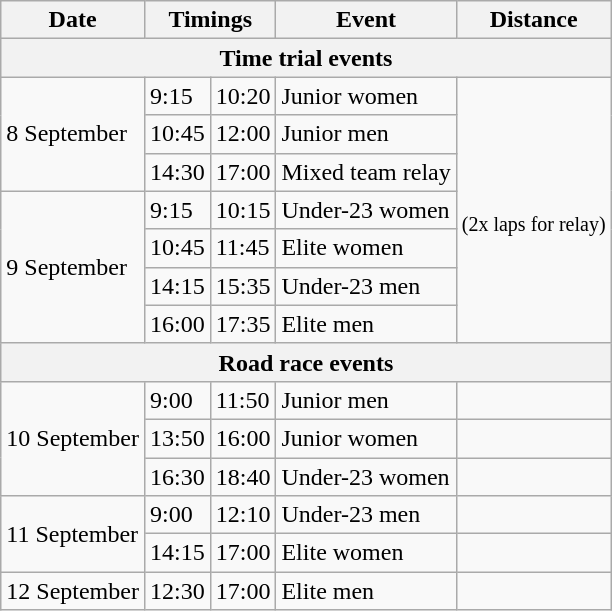<table class="wikitable">
<tr>
<th>Date</th>
<th colspan=2>Timings</th>
<th>Event</th>
<th>Distance</th>
</tr>
<tr>
<th colspan=6>Time trial events</th>
</tr>
<tr>
<td rowspan=3>8 September</td>
<td>9:15</td>
<td>10:20</td>
<td>Junior women</td>
<td rowspan="7"><br><small>(2x laps for relay)</small></td>
</tr>
<tr>
<td>10:45</td>
<td>12:00</td>
<td>Junior men</td>
</tr>
<tr>
<td>14:30</td>
<td>17:00</td>
<td>Mixed team relay</td>
</tr>
<tr>
<td rowspan=4>9 September</td>
<td>9:15</td>
<td>10:15</td>
<td>Under-23 women</td>
</tr>
<tr>
<td>10:45</td>
<td>11:45</td>
<td>Elite women</td>
</tr>
<tr>
<td>14:15</td>
<td>15:35</td>
<td>Under-23 men</td>
</tr>
<tr>
<td>16:00</td>
<td>17:35</td>
<td>Elite men</td>
</tr>
<tr>
<th colspan=5>Road race events</th>
</tr>
<tr>
<td rowspan=3>10 September</td>
<td>9:00</td>
<td>11:50</td>
<td>Junior men</td>
<td></td>
</tr>
<tr>
<td>13:50</td>
<td>16:00</td>
<td>Junior women</td>
<td></td>
</tr>
<tr>
<td>16:30</td>
<td>18:40</td>
<td>Under-23 women</td>
<td></td>
</tr>
<tr>
<td rowspan=2>11 September</td>
<td>9:00</td>
<td>12:10</td>
<td>Under-23 men</td>
<td></td>
</tr>
<tr>
<td>14:15</td>
<td>17:00</td>
<td>Elite women</td>
<td></td>
</tr>
<tr>
<td>12 September</td>
<td>12:30</td>
<td>17:00</td>
<td>Elite men</td>
<td></td>
</tr>
</table>
